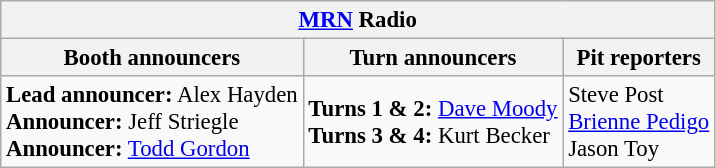<table class="wikitable" style="font-size: 95%">
<tr>
<th colspan="3"><a href='#'>MRN</a> Radio</th>
</tr>
<tr>
<th>Booth announcers</th>
<th>Turn announcers</th>
<th>Pit reporters</th>
</tr>
<tr>
<td><strong>Lead announcer:</strong> Alex Hayden<br><strong>Announcer:</strong> Jeff Striegle<br><strong>Announcer:</strong> <a href='#'>Todd Gordon</a></td>
<td><strong>Turns 1 & 2:</strong> <a href='#'>Dave Moody</a><br><strong>Turns 3 & 4:</strong> Kurt Becker</td>
<td>Steve Post<br><a href='#'>Brienne Pedigo</a><br>Jason Toy</td>
</tr>
</table>
